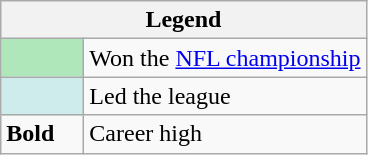<table class="wikitable mw-collapsible mw-collapsed">
<tr>
<th colspan="2">Legend</th>
</tr>
<tr>
<td style="background:#afe6ba; width:3em;"></td>
<td>Won the <a href='#'>NFL championship</a></td>
</tr>
<tr>
<td style="background:#cfecec; width:3em;"></td>
<td>Led the league</td>
</tr>
<tr>
<td><strong>Bold</strong></td>
<td>Career high</td>
</tr>
</table>
